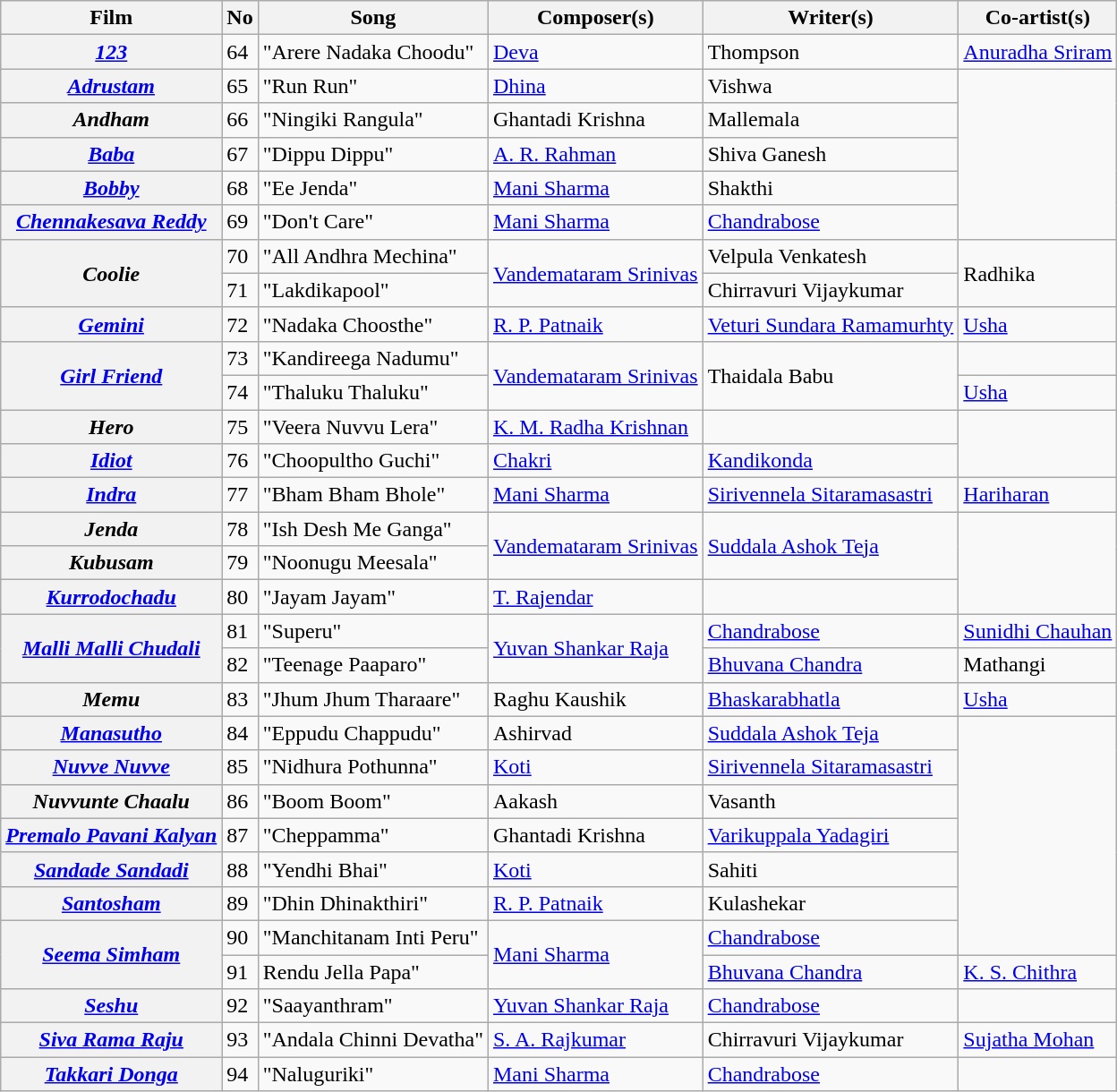<table class="wikitable">
<tr>
<th>Film</th>
<th>No</th>
<th>Song</th>
<th>Composer(s)</th>
<th>Writer(s)</th>
<th>Co-artist(s)</th>
</tr>
<tr>
<th><em><a href='#'>123</a></em></th>
<td>64</td>
<td>"Arere Nadaka Choodu"</td>
<td><a href='#'>Deva</a></td>
<td>Thompson</td>
<td><a href='#'>Anuradha Sriram</a></td>
</tr>
<tr>
<th><em><a href='#'>Adrustam</a></em></th>
<td>65</td>
<td>"Run Run"</td>
<td><a href='#'>Dhina</a></td>
<td>Vishwa</td>
<td rowspan="5"></td>
</tr>
<tr>
<th><em>Andham</em></th>
<td>66</td>
<td>"Ningiki Rangula"</td>
<td>Ghantadi Krishna</td>
<td>Mallemala</td>
</tr>
<tr>
<th><em><a href='#'>Baba</a></em></th>
<td>67</td>
<td>"Dippu Dippu"</td>
<td><a href='#'>A. R. Rahman</a></td>
<td>Shiva Ganesh</td>
</tr>
<tr>
<th><em><a href='#'>Bobby</a></em></th>
<td>68</td>
<td>"Ee Jenda"</td>
<td><a href='#'>Mani Sharma</a></td>
<td>Shakthi</td>
</tr>
<tr>
<th><em><a href='#'>Chennakesava Reddy</a></em></th>
<td>69</td>
<td>"Don't Care"</td>
<td><a href='#'>Mani Sharma</a></td>
<td><a href='#'>Chandrabose</a></td>
</tr>
<tr>
<th rowspan="2"><em>Coolie</em></th>
<td>70</td>
<td>"All Andhra Mechina"</td>
<td rowspan="2"><a href='#'>Vandemataram Srinivas</a></td>
<td>Velpula Venkatesh</td>
<td rowspan="2">Radhika</td>
</tr>
<tr>
<td>71</td>
<td>"Lakdikapool"</td>
<td>Chirravuri Vijaykumar</td>
</tr>
<tr>
<th><a href='#'><em>Gemini</em></a></th>
<td>72</td>
<td>"Nadaka Choosthe"</td>
<td><a href='#'>R. P. Patnaik</a></td>
<td><a href='#'>Veturi Sundara Ramamurhty</a></td>
<td><a href='#'>Usha</a></td>
</tr>
<tr>
<th rowspan="2"><em><a href='#'>Girl Friend</a></em></th>
<td>73</td>
<td>"Kandireega Nadumu"</td>
<td rowspan="2"><a href='#'>Vandemataram Srinivas</a></td>
<td rowspan="2">Thaidala Babu</td>
<td></td>
</tr>
<tr>
<td>74</td>
<td>"Thaluku Thaluku"</td>
<td><a href='#'>Usha</a></td>
</tr>
<tr>
<th><em>Hero</em></th>
<td>75</td>
<td>"Veera Nuvvu Lera"</td>
<td><a href='#'>K. M. Radha Krishnan</a></td>
<td></td>
<td rowspan="2"></td>
</tr>
<tr>
<th><em><a href='#'>Idiot</a></em></th>
<td>76</td>
<td>"Choopultho Guchi"</td>
<td><a href='#'>Chakri</a></td>
<td><a href='#'>Kandikonda</a></td>
</tr>
<tr>
<th><em><a href='#'>Indra</a></em></th>
<td>77</td>
<td>"Bham Bham Bhole"</td>
<td><a href='#'>Mani Sharma</a></td>
<td><a href='#'>Sirivennela Sitaramasastri</a></td>
<td><a href='#'>Hariharan</a></td>
</tr>
<tr>
<th><em>Jenda</em></th>
<td>78</td>
<td>"Ish Desh Me Ganga"</td>
<td rowspan="2"><a href='#'>Vandemataram Srinivas</a></td>
<td rowspan="2"><a href='#'>Suddala Ashok Teja</a></td>
<td rowspan="3"></td>
</tr>
<tr>
<th><em>Kubusam</em></th>
<td>79</td>
<td>"Noonugu Meesala"</td>
</tr>
<tr>
<th><a href='#'><em>Kurrodochadu</em></a></th>
<td>80</td>
<td>"Jayam Jayam"</td>
<td><a href='#'>T. Rajendar</a></td>
<td></td>
</tr>
<tr>
<th rowspan="2"><em><a href='#'>Malli Malli Chudali</a></em></th>
<td>81</td>
<td>"Superu"</td>
<td rowspan="2"><a href='#'>Yuvan Shankar Raja</a></td>
<td><a href='#'>Chandrabose</a></td>
<td><a href='#'>Sunidhi Chauhan</a></td>
</tr>
<tr>
<td>82</td>
<td>"Teenage Paaparo"</td>
<td><a href='#'>Bhuvana Chandra</a></td>
<td>Mathangi</td>
</tr>
<tr>
<th><em>Memu</em></th>
<td>83</td>
<td>"Jhum Jhum Tharaare"</td>
<td>Raghu Kaushik</td>
<td><a href='#'>Bhaskarabhatla</a></td>
<td><a href='#'>Usha</a></td>
</tr>
<tr>
<th><em><a href='#'>Manasutho</a></em></th>
<td>84</td>
<td>"Eppudu Chappudu"</td>
<td>Ashirvad</td>
<td><a href='#'>Suddala Ashok Teja</a></td>
<td rowspan="7"></td>
</tr>
<tr>
<th><em><a href='#'>Nuvve Nuvve</a></em></th>
<td>85</td>
<td>"Nidhura Pothunna"</td>
<td><a href='#'>Koti</a></td>
<td><a href='#'>Sirivennela Sitaramasastri</a></td>
</tr>
<tr>
<th><em>Nuvvunte Chaalu</em></th>
<td>86</td>
<td>"Boom Boom"</td>
<td>Aakash</td>
<td>Vasanth</td>
</tr>
<tr>
<th><em><a href='#'>Premalo Pavani Kalyan</a></em></th>
<td>87</td>
<td>"Cheppamma"</td>
<td>Ghantadi Krishna</td>
<td><a href='#'>Varikuppala Yadagiri</a></td>
</tr>
<tr>
<th><em><a href='#'>Sandade Sandadi</a></em></th>
<td>88</td>
<td>"Yendhi Bhai"</td>
<td><a href='#'>Koti</a></td>
<td>Sahiti</td>
</tr>
<tr>
<th><a href='#'><em>Santosham</em></a></th>
<td>89</td>
<td>"Dhin Dhinakthiri"</td>
<td><a href='#'>R. P. Patnaik</a></td>
<td>Kulashekar</td>
</tr>
<tr>
<th rowspan="2"><em><a href='#'>Seema Simham</a></em></th>
<td>90</td>
<td>"Manchitanam Inti Peru"</td>
<td rowspan="2"><a href='#'>Mani Sharma</a></td>
<td><a href='#'>Chandrabose</a></td>
</tr>
<tr>
<td>91</td>
<td>Rendu Jella Papa"</td>
<td><a href='#'>Bhuvana Chandra</a></td>
<td><a href='#'>K. S. Chithra</a></td>
</tr>
<tr>
<th><em><a href='#'>Seshu</a></em></th>
<td>92</td>
<td>"Saayanthram"</td>
<td><a href='#'>Yuvan Shankar Raja</a></td>
<td><a href='#'>Chandrabose</a></td>
<td></td>
</tr>
<tr>
<th><em><a href='#'>Siva Rama Raju</a></em></th>
<td>93</td>
<td>"Andala Chinni Devatha"</td>
<td><a href='#'>S. A. Rajkumar</a></td>
<td>Chirravuri Vijaykumar</td>
<td><a href='#'>Sujatha Mohan</a></td>
</tr>
<tr>
<th><em><a href='#'>Takkari Donga</a></em></th>
<td>94</td>
<td>"Naluguriki"</td>
<td><a href='#'>Mani Sharma</a></td>
<td><a href='#'>Chandrabose</a></td>
<td></td>
</tr>
</table>
